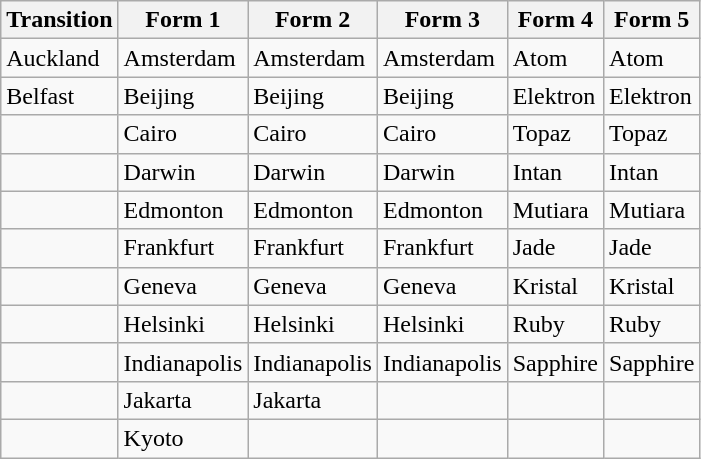<table class="wikitable">
<tr>
<th>Transition</th>
<th>Form 1</th>
<th>Form 2</th>
<th>Form 3</th>
<th>Form 4</th>
<th>Form 5</th>
</tr>
<tr>
<td>Auckland</td>
<td>Amsterdam</td>
<td>Amsterdam</td>
<td>Amsterdam</td>
<td>Atom</td>
<td>Atom</td>
</tr>
<tr>
<td>Belfast</td>
<td>Beijing</td>
<td>Beijing</td>
<td>Beijing</td>
<td>Elektron</td>
<td>Elektron</td>
</tr>
<tr>
<td></td>
<td>Cairo</td>
<td>Cairo</td>
<td>Cairo</td>
<td>Topaz</td>
<td>Topaz</td>
</tr>
<tr>
<td></td>
<td>Darwin</td>
<td>Darwin</td>
<td>Darwin</td>
<td>Intan</td>
<td>Intan</td>
</tr>
<tr>
<td></td>
<td>Edmonton</td>
<td>Edmonton</td>
<td>Edmonton</td>
<td>Mutiara</td>
<td>Mutiara</td>
</tr>
<tr>
<td></td>
<td>Frankfurt</td>
<td>Frankfurt</td>
<td>Frankfurt</td>
<td>Jade</td>
<td>Jade</td>
</tr>
<tr>
<td></td>
<td>Geneva</td>
<td>Geneva</td>
<td>Geneva</td>
<td>Kristal</td>
<td>Kristal</td>
</tr>
<tr>
<td></td>
<td>Helsinki</td>
<td>Helsinki</td>
<td>Helsinki</td>
<td>Ruby</td>
<td>Ruby</td>
</tr>
<tr>
<td></td>
<td>Indianapolis</td>
<td>Indianapolis</td>
<td>Indianapolis</td>
<td>Sapphire</td>
<td>Sapphire</td>
</tr>
<tr>
<td></td>
<td>Jakarta</td>
<td>Jakarta</td>
<td></td>
<td></td>
<td></td>
</tr>
<tr>
<td></td>
<td>Kyoto</td>
<td></td>
<td></td>
<td></td>
<td></td>
</tr>
</table>
